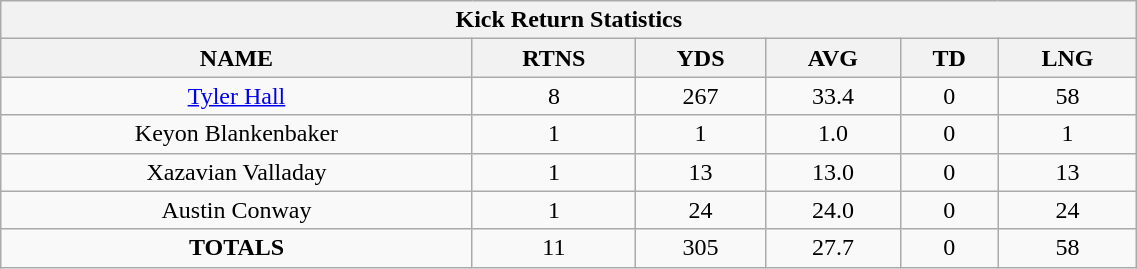<table style="width:60%; text-align:center;" class="wikitable collapsible collapsed">
<tr>
<th colspan="8">Kick Return Statistics</th>
</tr>
<tr>
<th>NAME</th>
<th>RTNS</th>
<th>YDS</th>
<th>AVG</th>
<th>TD</th>
<th>LNG</th>
</tr>
<tr>
<td><a href='#'>Tyler Hall</a></td>
<td>8</td>
<td>267</td>
<td>33.4</td>
<td>0</td>
<td>58</td>
</tr>
<tr>
<td>Keyon Blankenbaker</td>
<td>1</td>
<td>1</td>
<td>1.0</td>
<td>0</td>
<td>1</td>
</tr>
<tr>
<td>Xazavian Valladay</td>
<td>1</td>
<td>13</td>
<td>13.0</td>
<td>0</td>
<td>13</td>
</tr>
<tr>
<td>Austin Conway</td>
<td>1</td>
<td>24</td>
<td>24.0</td>
<td>0</td>
<td>24</td>
</tr>
<tr>
<td><strong>TOTALS</strong></td>
<td>11</td>
<td>305</td>
<td>27.7</td>
<td>0</td>
<td>58</td>
</tr>
</table>
